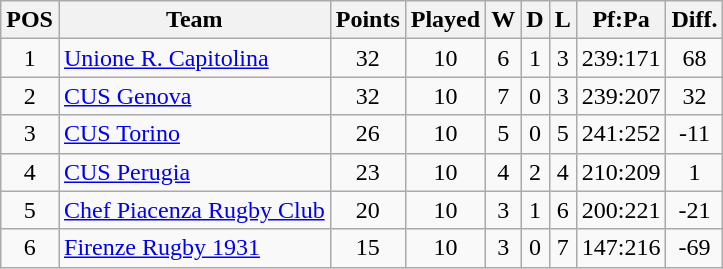<table class="wikitable" style="float:left; margin-right:15px; text-align: center;">
<tr>
<th>POS</th>
<th>Team</th>
<th>Points</th>
<th>Played</th>
<th>W</th>
<th>D</th>
<th>L</th>
<th>Pf:Pa</th>
<th>Diff.</th>
</tr>
<tr>
<td>1</td>
<td align=left><a href='#'>Unione R. Capitolina</a></td>
<td>32</td>
<td>10</td>
<td>6</td>
<td>1</td>
<td>3</td>
<td>239:171</td>
<td>68</td>
</tr>
<tr>
<td>2</td>
<td align=left><a href='#'>CUS Genova</a></td>
<td>32</td>
<td>10</td>
<td>7</td>
<td>0</td>
<td>3</td>
<td>239:207</td>
<td>32</td>
</tr>
<tr>
<td>3</td>
<td align=left><a href='#'>CUS Torino</a></td>
<td>26</td>
<td>10</td>
<td>5</td>
<td>0</td>
<td>5</td>
<td>241:252</td>
<td>-11</td>
</tr>
<tr>
<td>4</td>
<td align=left><a href='#'>CUS Perugia</a></td>
<td>23</td>
<td>10</td>
<td>4</td>
<td>2</td>
<td>4</td>
<td>210:209</td>
<td>1</td>
</tr>
<tr>
<td>5</td>
<td align=left><a href='#'>Chef Piacenza Rugby Club</a></td>
<td>20</td>
<td>10</td>
<td>3</td>
<td>1</td>
<td>6</td>
<td>200:221</td>
<td>-21</td>
</tr>
<tr>
<td>6</td>
<td align=left><a href='#'>Firenze Rugby 1931</a></td>
<td>15</td>
<td>10</td>
<td>3</td>
<td>0</td>
<td>7</td>
<td>147:216</td>
<td>-69</td>
</tr>
</table>
